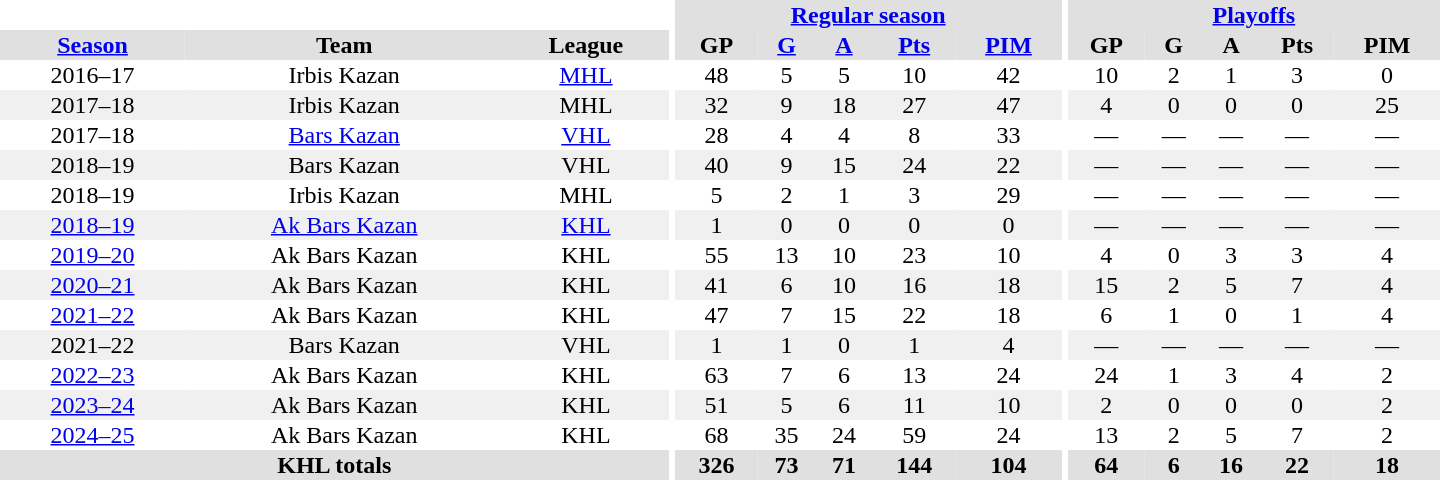<table border="0" cellpadding="1" cellspacing="0" style="text-align:center; width:60em">
<tr bgcolor="#e0e0e0">
<th colspan="3" bgcolor="#ffffff"></th>
<th rowspan="100" bgcolor="#ffffff"></th>
<th colspan="5"><a href='#'>Regular season</a></th>
<th rowspan="100" bgcolor="#ffffff"></th>
<th colspan="5"><a href='#'>Playoffs</a></th>
</tr>
<tr bgcolor="#e0e0e0">
<th><a href='#'>Season</a></th>
<th>Team</th>
<th>League</th>
<th>GP</th>
<th><a href='#'>G</a></th>
<th><a href='#'>A</a></th>
<th><a href='#'>Pts</a></th>
<th><a href='#'>PIM</a></th>
<th>GP</th>
<th>G</th>
<th>A</th>
<th>Pts</th>
<th>PIM</th>
</tr>
<tr>
<td>2016–17</td>
<td>Irbis Kazan</td>
<td><a href='#'>MHL</a></td>
<td>48</td>
<td>5</td>
<td>5</td>
<td>10</td>
<td>42</td>
<td>10</td>
<td>2</td>
<td>1</td>
<td>3</td>
<td>0</td>
</tr>
<tr bgcolor="#f0f0f0">
<td>2017–18</td>
<td>Irbis Kazan</td>
<td>MHL</td>
<td>32</td>
<td>9</td>
<td>18</td>
<td>27</td>
<td>47</td>
<td>4</td>
<td>0</td>
<td>0</td>
<td>0</td>
<td>25</td>
</tr>
<tr>
<td>2017–18</td>
<td><a href='#'>Bars Kazan</a></td>
<td><a href='#'>VHL</a></td>
<td>28</td>
<td>4</td>
<td>4</td>
<td>8</td>
<td>33</td>
<td>—</td>
<td>—</td>
<td>—</td>
<td>—</td>
<td>—</td>
</tr>
<tr bgcolor="#f0f0f0">
<td>2018–19</td>
<td>Bars Kazan</td>
<td>VHL</td>
<td>40</td>
<td>9</td>
<td>15</td>
<td>24</td>
<td>22</td>
<td>—</td>
<td>—</td>
<td>—</td>
<td>—</td>
<td>—</td>
</tr>
<tr>
<td>2018–19</td>
<td>Irbis Kazan</td>
<td>MHL</td>
<td>5</td>
<td>2</td>
<td>1</td>
<td>3</td>
<td>29</td>
<td>—</td>
<td>—</td>
<td>—</td>
<td>—</td>
<td>—</td>
</tr>
<tr bgcolor="#f0f0f0">
<td><a href='#'>2018–19</a></td>
<td><a href='#'>Ak Bars Kazan</a></td>
<td><a href='#'>KHL</a></td>
<td>1</td>
<td>0</td>
<td>0</td>
<td>0</td>
<td>0</td>
<td>—</td>
<td>—</td>
<td>—</td>
<td>—</td>
<td>—</td>
</tr>
<tr>
<td><a href='#'>2019–20</a></td>
<td>Ak Bars Kazan</td>
<td>KHL</td>
<td>55</td>
<td>13</td>
<td>10</td>
<td>23</td>
<td>10</td>
<td>4</td>
<td>0</td>
<td>3</td>
<td>3</td>
<td>4</td>
</tr>
<tr bgcolor="#f0f0f0">
<td><a href='#'>2020–21</a></td>
<td>Ak Bars Kazan</td>
<td>KHL</td>
<td>41</td>
<td>6</td>
<td>10</td>
<td>16</td>
<td>18</td>
<td>15</td>
<td>2</td>
<td>5</td>
<td>7</td>
<td>4</td>
</tr>
<tr>
<td><a href='#'>2021–22</a></td>
<td>Ak Bars Kazan</td>
<td>KHL</td>
<td>47</td>
<td>7</td>
<td>15</td>
<td>22</td>
<td>18</td>
<td>6</td>
<td>1</td>
<td>0</td>
<td>1</td>
<td>4</td>
</tr>
<tr bgcolor="#f0f0f0">
<td>2021–22</td>
<td>Bars Kazan</td>
<td>VHL</td>
<td>1</td>
<td>1</td>
<td>0</td>
<td>1</td>
<td>4</td>
<td>—</td>
<td>—</td>
<td>—</td>
<td>—</td>
<td>—</td>
</tr>
<tr>
<td><a href='#'>2022–23</a></td>
<td>Ak Bars Kazan</td>
<td>KHL</td>
<td>63</td>
<td>7</td>
<td>6</td>
<td>13</td>
<td>24</td>
<td>24</td>
<td>1</td>
<td>3</td>
<td>4</td>
<td>2</td>
</tr>
<tr bgcolor="#f0f0f0">
<td><a href='#'>2023–24</a></td>
<td>Ak Bars Kazan</td>
<td>KHL</td>
<td>51</td>
<td>5</td>
<td>6</td>
<td>11</td>
<td>10</td>
<td>2</td>
<td>0</td>
<td>0</td>
<td>0</td>
<td>2</td>
</tr>
<tr>
<td><a href='#'>2024–25</a></td>
<td>Ak Bars Kazan</td>
<td>KHL</td>
<td>68</td>
<td>35</td>
<td>24</td>
<td>59</td>
<td>24</td>
<td>13</td>
<td>2</td>
<td>5</td>
<td>7</td>
<td>2</td>
</tr>
<tr bgcolor="#e0e0e0">
<th colspan="3">KHL totals</th>
<th>326</th>
<th>73</th>
<th>71</th>
<th>144</th>
<th>104</th>
<th>64</th>
<th>6</th>
<th>16</th>
<th>22</th>
<th>18</th>
</tr>
</table>
